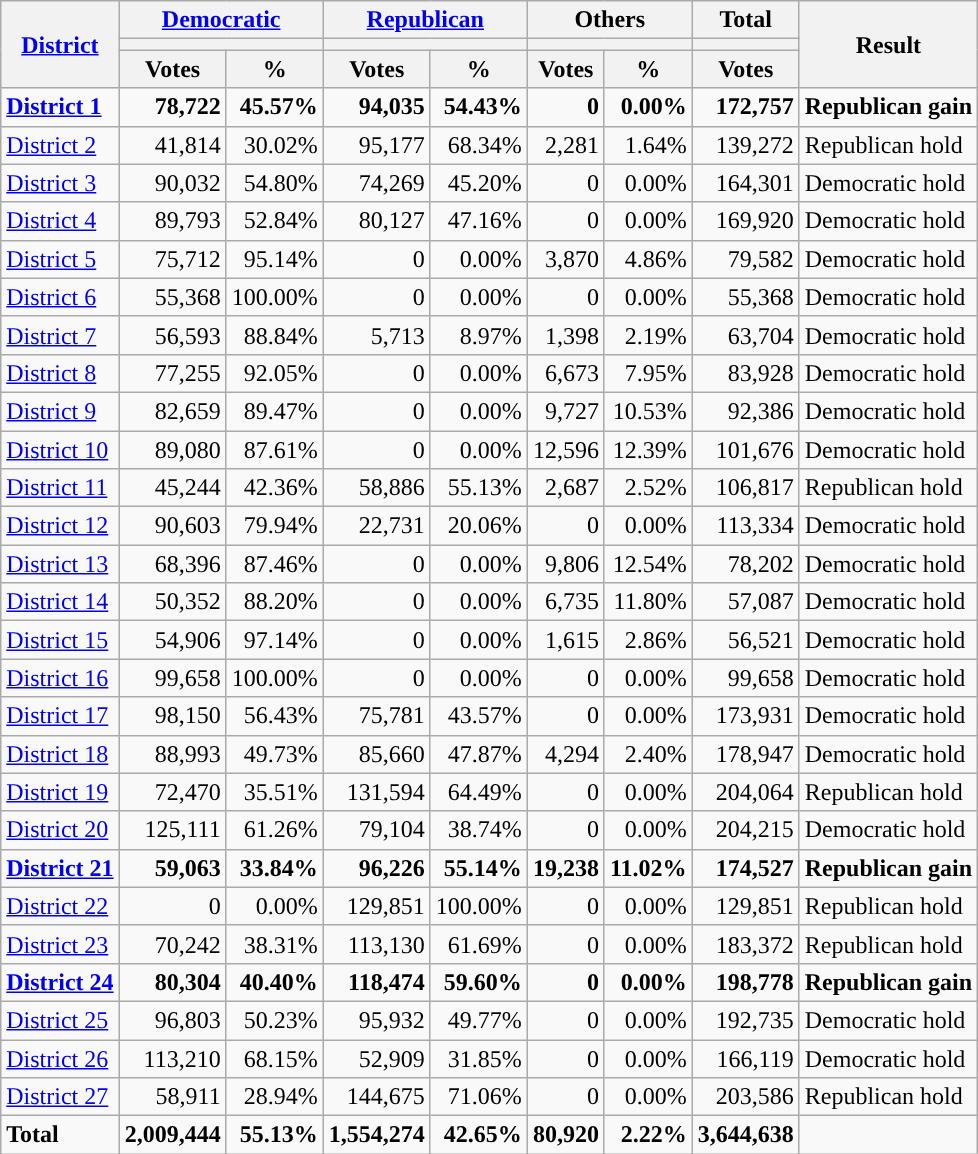<table class="wikitable plainrowheaders sortable" style="font-size:100%; text-align:right;">
<tr>
<th scope=col rowspan=3><a href='#'>District</a></th>
<th scope=col colspan=2><a href='#'>Democratic</a></th>
<th scope=col colspan=2><a href='#'>Republican</a></th>
<th scope=col colspan=2>Others</th>
<th scope=col>Total</th>
<th scope=col rowspan=3>Result</th>
</tr>
<tr>
<th scope=col colspan=2 style="background:"></th>
<th scope=col colspan=2 style="background:"></th>
<th scope=col colspan=2></th>
<th scope=col></th>
</tr>
<tr>
<th scope=col data-sort-type="number">Votes</th>
<th scope=col data-sort-type="number">%</th>
<th scope=col data-sort-type="number">Votes</th>
<th scope=col data-sort-type="number">%</th>
<th scope=col data-sort-type="number">Votes</th>
<th scope=col data-sort-type="number">%</th>
<th scope=col data-sort-type="number">Votes</th>
</tr>
<tr>
<td align=left><strong><a href='#'>District 1</a></strong></td>
<td><strong>78,722</strong></td>
<td><strong>45.57%</strong></td>
<td><strong>94,035</strong></td>
<td><strong>54.43%</strong></td>
<td><strong>0</strong></td>
<td><strong>0.00%</strong></td>
<td><strong>172,757</strong></td>
<td align=left><strong>Republican gain</strong></td>
</tr>
<tr>
<td align=left><a href='#'>District 2</a></td>
<td>41,814</td>
<td>30.02%</td>
<td>95,177</td>
<td>68.34%</td>
<td>2,281</td>
<td>1.64%</td>
<td>139,272</td>
<td align=left>Republican hold</td>
</tr>
<tr>
<td align=left><a href='#'>District 3</a></td>
<td>90,032</td>
<td>54.80%</td>
<td>74,269</td>
<td>45.20%</td>
<td>0</td>
<td>0.00%</td>
<td>164,301</td>
<td align=left>Democratic hold</td>
</tr>
<tr>
<td align=left><a href='#'>District 4</a></td>
<td>89,793</td>
<td>52.84%</td>
<td>80,127</td>
<td>47.16%</td>
<td>0</td>
<td>0.00%</td>
<td>169,920</td>
<td align=left>Democratic hold</td>
</tr>
<tr>
<td align=left><a href='#'>District 5</a></td>
<td>75,712</td>
<td>95.14%</td>
<td>0</td>
<td>0.00%</td>
<td>3,870</td>
<td>4.86%</td>
<td>79,582</td>
<td align=left>Democratic hold</td>
</tr>
<tr>
<td align=left><a href='#'>District 6</a></td>
<td>55,368</td>
<td>100.00%</td>
<td>0</td>
<td>0.00%</td>
<td>0</td>
<td>0.00%</td>
<td>55,368</td>
<td align=left>Democratic hold</td>
</tr>
<tr>
<td align=left><a href='#'>District 7</a></td>
<td>56,593</td>
<td>88.84%</td>
<td>5,713</td>
<td>8.97%</td>
<td>1,398</td>
<td>2.19%</td>
<td>63,704</td>
<td align=left>Democratic hold</td>
</tr>
<tr>
<td align=left><a href='#'>District 8</a></td>
<td>77,255</td>
<td>92.05%</td>
<td>0</td>
<td>0.00%</td>
<td>6,673</td>
<td>7.95%</td>
<td>83,928</td>
<td align=left>Democratic hold</td>
</tr>
<tr>
<td align=left><a href='#'>District 9</a></td>
<td>82,659</td>
<td>89.47%</td>
<td>0</td>
<td>0.00%</td>
<td>9,727</td>
<td>10.53%</td>
<td>92,386</td>
<td align=left>Democratic hold</td>
</tr>
<tr>
<td align=left><a href='#'>District 10</a></td>
<td>89,080</td>
<td>87.61%</td>
<td>0</td>
<td>0.00%</td>
<td>12,596</td>
<td>12.39%</td>
<td>101,676</td>
<td align=left>Democratic hold</td>
</tr>
<tr>
<td align=left><a href='#'>District 11</a></td>
<td>45,244</td>
<td>42.36%</td>
<td>58,886</td>
<td>55.13%</td>
<td>2,687</td>
<td>2.52%</td>
<td>106,817</td>
<td align=left>Republican hold</td>
</tr>
<tr>
<td align=left><a href='#'>District 12</a></td>
<td>90,603</td>
<td>79.94%</td>
<td>22,731</td>
<td>20.06%</td>
<td>0</td>
<td>0.00%</td>
<td>113,334</td>
<td align=left>Democratic hold</td>
</tr>
<tr>
<td align=left><a href='#'>District 13</a></td>
<td>68,396</td>
<td>87.46%</td>
<td>0</td>
<td>0.00%</td>
<td>9,806</td>
<td>12.54%</td>
<td>78,202</td>
<td align=left>Democratic hold</td>
</tr>
<tr>
<td align=left><a href='#'>District 14</a></td>
<td>50,352</td>
<td>88.20%</td>
<td>0</td>
<td>0.00%</td>
<td>6,735</td>
<td>11.80%</td>
<td>57,087</td>
<td align=left>Democratic hold</td>
</tr>
<tr>
<td align=left><a href='#'>District 15</a></td>
<td>54,906</td>
<td>97.14%</td>
<td>0</td>
<td>0.00%</td>
<td>1,615</td>
<td>2.86%</td>
<td>56,521</td>
<td align=left>Democratic hold</td>
</tr>
<tr>
<td align=left><a href='#'>District 16</a></td>
<td>99,658</td>
<td>100.00%</td>
<td>0</td>
<td>0.00%</td>
<td>0</td>
<td>0.00%</td>
<td>99,658</td>
<td align=left>Democratic hold</td>
</tr>
<tr>
<td align=left><a href='#'>District 17</a></td>
<td>98,150</td>
<td>56.43%</td>
<td>75,781</td>
<td>43.57%</td>
<td>0</td>
<td>0.00%</td>
<td>173,931</td>
<td align=left>Democratic hold</td>
</tr>
<tr>
<td align=left><a href='#'>District 18</a></td>
<td>88,993</td>
<td>49.73%</td>
<td>85,660</td>
<td>47.87%</td>
<td>4,294</td>
<td>2.40%</td>
<td>178,947</td>
<td align=left>Democratic hold</td>
</tr>
<tr>
<td align=left><a href='#'>District 19</a></td>
<td>72,470</td>
<td>35.51%</td>
<td>131,594</td>
<td>64.49%</td>
<td>0</td>
<td>0.00%</td>
<td>204,064</td>
<td align=left>Republican hold</td>
</tr>
<tr>
<td align=left><a href='#'>District 20</a></td>
<td>125,111</td>
<td>61.26%</td>
<td>79,104</td>
<td>38.74%</td>
<td>0</td>
<td>0.00%</td>
<td>204,215</td>
<td align=left>Democratic hold</td>
</tr>
<tr>
<td align=left><strong><a href='#'>District 21</a></strong></td>
<td><strong>59,063</strong></td>
<td><strong>33.84%</strong></td>
<td><strong>96,226</strong></td>
<td><strong>55.14%</strong></td>
<td><strong>19,238</strong></td>
<td><strong>11.02%</strong></td>
<td><strong>174,527</strong></td>
<td align=left><strong>Republican gain</strong></td>
</tr>
<tr>
<td align=left><a href='#'>District 22</a></td>
<td>0</td>
<td>0.00%</td>
<td>129,851</td>
<td>100.00%</td>
<td>0</td>
<td>0.00%</td>
<td>129,851</td>
<td align=left>Republican hold</td>
</tr>
<tr>
<td align=left><a href='#'>District 23</a></td>
<td>70,242</td>
<td>38.31%</td>
<td>113,130</td>
<td>61.69%</td>
<td>0</td>
<td>0.00%</td>
<td>183,372</td>
<td align=left>Republican hold</td>
</tr>
<tr>
<td align=left><strong><a href='#'>District 24</a></strong></td>
<td><strong>80,304</strong></td>
<td><strong>40.40%</strong></td>
<td><strong>118,474</strong></td>
<td><strong>59.60%</strong></td>
<td><strong>0</strong></td>
<td><strong>0.00%</strong></td>
<td><strong>198,778</strong></td>
<td align=left><strong>Republican gain</strong></td>
</tr>
<tr>
<td align=left><a href='#'>District 25</a></td>
<td>96,803</td>
<td>50.23%</td>
<td>95,932</td>
<td>49.77%</td>
<td>0</td>
<td>0.00%</td>
<td>192,735</td>
<td align=left>Democratic hold</td>
</tr>
<tr>
<td align=left><a href='#'>District 26</a></td>
<td>113,210</td>
<td>68.15%</td>
<td>52,909</td>
<td>31.85%</td>
<td>0</td>
<td>0.00%</td>
<td>166,119</td>
<td align=left>Democratic hold</td>
</tr>
<tr>
<td align=left><a href='#'>District 27</a></td>
<td>58,911</td>
<td>28.94%</td>
<td>144,675</td>
<td>71.06%</td>
<td>0</td>
<td>0.00%</td>
<td>203,586</td>
<td align=left>Republican hold</td>
</tr>
<tr class="sortbottom" style="font-weight:bold">
<td align=left>Total</td>
<td>2,009,444</td>
<td>55.13%</td>
<td>1,554,274</td>
<td>42.65%</td>
<td>80,920</td>
<td>2.22%</td>
<td>3,644,638</td>
<td></td>
</tr>
</table>
